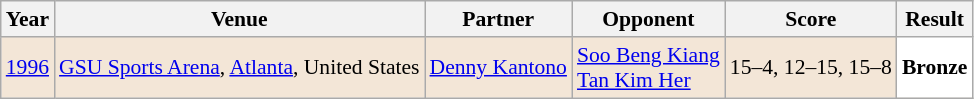<table class="sortable wikitable" style="font-size: 90%;">
<tr>
<th>Year</th>
<th>Venue</th>
<th>Partner</th>
<th>Opponent</th>
<th>Score</th>
<th>Result</th>
</tr>
<tr style="background:#F3E6D7">
<td align="center"><a href='#'>1996</a></td>
<td align="left"><a href='#'>GSU Sports Arena</a>, <a href='#'>Atlanta</a>, United States</td>
<td align="left"> <a href='#'>Denny Kantono</a></td>
<td align="left"> <a href='#'>Soo Beng Kiang</a> <br>  <a href='#'>Tan Kim Her</a></td>
<td align="left">15–4, 12–15, 15–8</td>
<td style="text-align:left; background:white"> <strong>Bronze</strong></td>
</tr>
</table>
